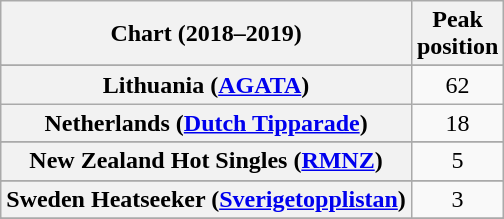<table class="wikitable sortable plainrowheaders" style="text-align:center">
<tr>
<th scope="col">Chart (2018–2019)</th>
<th scope="col">Peak<br> position</th>
</tr>
<tr>
</tr>
<tr>
</tr>
<tr>
</tr>
<tr>
</tr>
<tr>
</tr>
<tr>
</tr>
<tr>
<th scope="row">Lithuania (<a href='#'>AGATA</a>)</th>
<td>62</td>
</tr>
<tr>
<th scope="row">Netherlands (<a href='#'>Dutch Tipparade</a>)</th>
<td>18</td>
</tr>
<tr>
</tr>
<tr>
<th scope="row">New Zealand Hot Singles (<a href='#'>RMNZ</a>)</th>
<td>5</td>
</tr>
<tr>
</tr>
<tr>
</tr>
<tr>
</tr>
<tr>
<th scope="row">Sweden Heatseeker (<a href='#'>Sverigetopplistan</a>)</th>
<td>3</td>
</tr>
<tr>
</tr>
<tr>
</tr>
<tr>
</tr>
<tr>
</tr>
<tr>
</tr>
<tr>
</tr>
</table>
